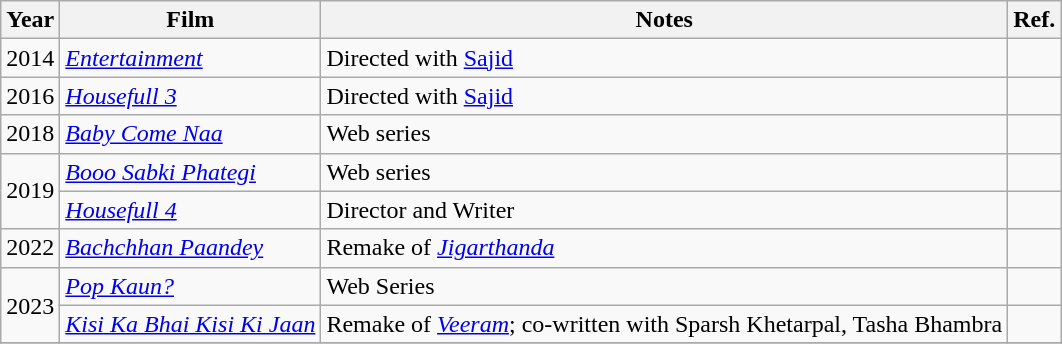<table class="wikitable">
<tr>
<th>Year</th>
<th>Film</th>
<th>Notes</th>
<th>Ref.</th>
</tr>
<tr>
<td>2014</td>
<td><em><a href='#'>Entertainment</a></em></td>
<td>Directed with <a href='#'>Sajid</a></td>
<td></td>
</tr>
<tr>
<td>2016</td>
<td><em><a href='#'>Housefull 3</a></em></td>
<td>Directed with <a href='#'>Sajid</a></td>
<td></td>
</tr>
<tr>
<td>2018</td>
<td><em><a href='#'>Baby Come Naa</a></em></td>
<td>Web series</td>
<td></td>
</tr>
<tr>
<td rowspan="2">2019</td>
<td><em><a href='#'>Booo Sabki Phategi</a></em></td>
<td>Web series</td>
<td></td>
</tr>
<tr>
<td><em><a href='#'>Housefull 4</a></em></td>
<td>Director and Writer</td>
<td></td>
</tr>
<tr>
<td>2022</td>
<td><em><a href='#'>Bachchhan Paandey</a></em></td>
<td>Remake of <em><a href='#'>Jigarthanda</a></em></td>
<td></td>
</tr>
<tr>
<td rowspan="2">2023</td>
<td><em><a href='#'>Pop Kaun?</a></em></td>
<td>Web Series</td>
<td></td>
</tr>
<tr>
<td><em><a href='#'>Kisi Ka Bhai Kisi Ki Jaan</a></em></td>
<td>Remake of <em><a href='#'>Veeram</a></em>; co-written with Sparsh Khetarpal, Tasha Bhambra</td>
<td></td>
</tr>
<tr>
</tr>
</table>
